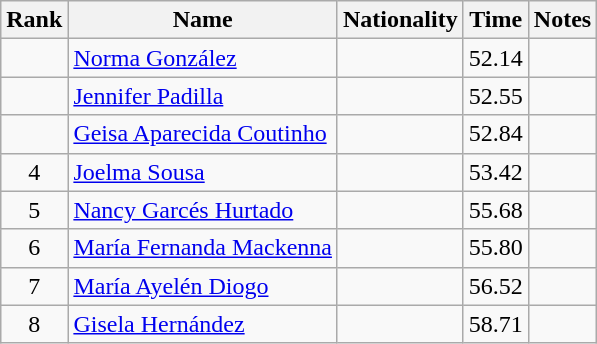<table class="wikitable sortable" style="text-align:center">
<tr>
<th>Rank</th>
<th>Name</th>
<th>Nationality</th>
<th>Time</th>
<th>Notes</th>
</tr>
<tr>
<td></td>
<td align=left><a href='#'>Norma González</a></td>
<td align=left></td>
<td>52.14</td>
<td></td>
</tr>
<tr>
<td></td>
<td align=left><a href='#'>Jennifer Padilla</a></td>
<td align=left></td>
<td>52.55</td>
<td></td>
</tr>
<tr>
<td></td>
<td align=left><a href='#'>Geisa Aparecida Coutinho</a></td>
<td align=left></td>
<td>52.84</td>
<td></td>
</tr>
<tr>
<td>4</td>
<td align=left><a href='#'>Joelma Sousa</a></td>
<td align=left></td>
<td>53.42</td>
<td></td>
</tr>
<tr>
<td>5</td>
<td align=left><a href='#'>Nancy Garcés Hurtado</a></td>
<td align=left></td>
<td>55.68</td>
<td></td>
</tr>
<tr>
<td>6</td>
<td align=left><a href='#'>María Fernanda Mackenna</a></td>
<td align=left></td>
<td>55.80</td>
<td></td>
</tr>
<tr>
<td>7</td>
<td align=left><a href='#'>María Ayelén Diogo</a></td>
<td align=left></td>
<td>56.52</td>
<td></td>
</tr>
<tr>
<td>8</td>
<td align=left><a href='#'>Gisela Hernández</a></td>
<td align=left></td>
<td>58.71</td>
<td></td>
</tr>
</table>
